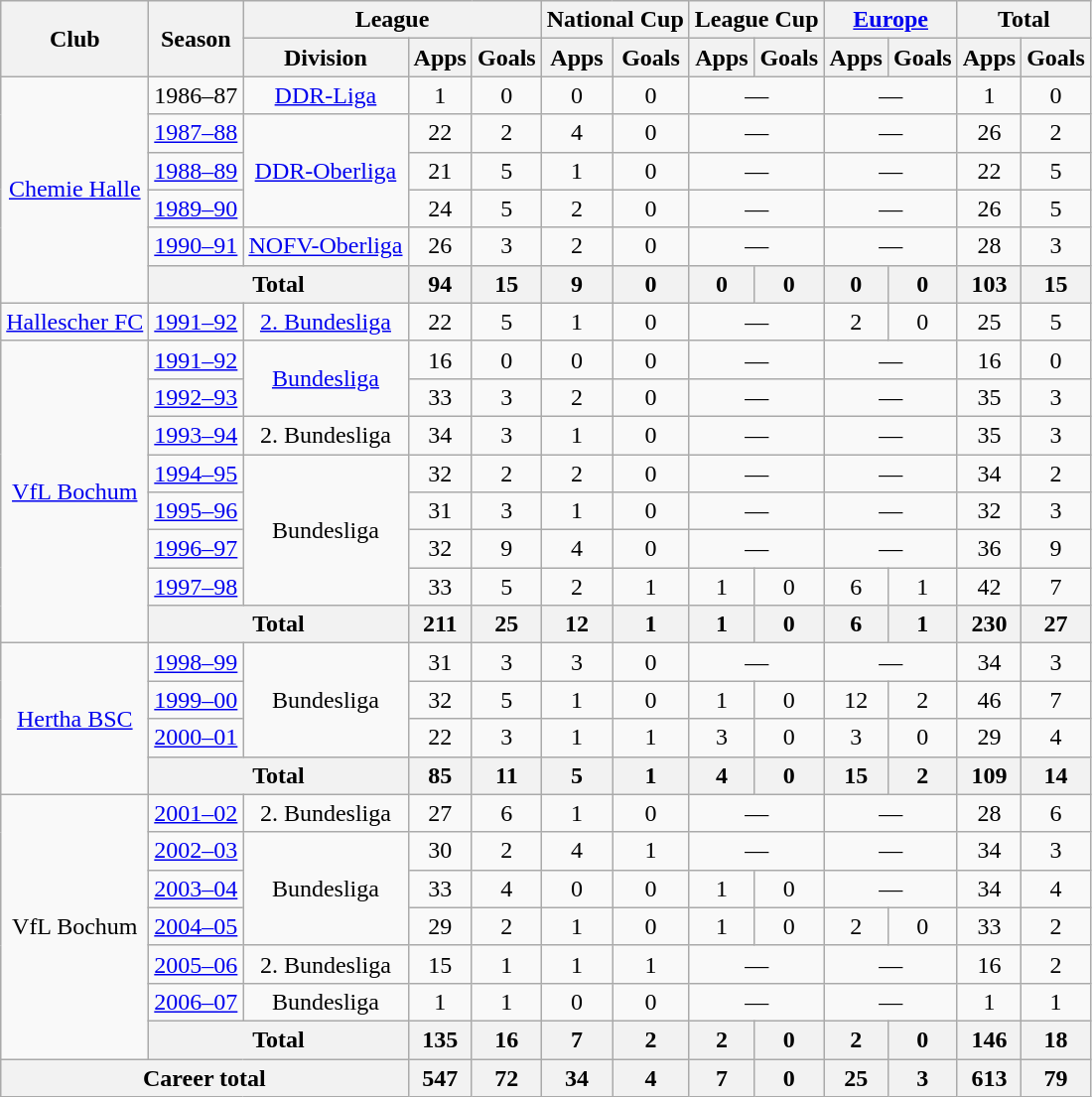<table class="wikitable" style="text-align:center">
<tr>
<th rowspan="2">Club</th>
<th rowspan="2">Season</th>
<th colspan="3">League</th>
<th colspan="2">National Cup</th>
<th colspan="2">League Cup</th>
<th colspan="2"><a href='#'>Europe</a></th>
<th colspan="2">Total</th>
</tr>
<tr>
<th>Division</th>
<th>Apps</th>
<th>Goals</th>
<th>Apps</th>
<th>Goals</th>
<th>Apps</th>
<th>Goals</th>
<th>Apps</th>
<th>Goals</th>
<th>Apps</th>
<th>Goals</th>
</tr>
<tr>
<td rowspan="6"><a href='#'>Chemie Halle</a></td>
<td>1986–87</td>
<td><a href='#'>DDR-Liga</a></td>
<td>1</td>
<td>0</td>
<td>0</td>
<td>0</td>
<td colspan="2">—</td>
<td colspan="2">—</td>
<td>1</td>
<td>0</td>
</tr>
<tr>
<td><a href='#'>1987–88</a></td>
<td rowspan="3"><a href='#'>DDR-Oberliga</a></td>
<td>22</td>
<td>2</td>
<td>4</td>
<td>0</td>
<td colspan="2">—</td>
<td colspan="2">—</td>
<td>26</td>
<td>2</td>
</tr>
<tr>
<td><a href='#'>1988–89</a></td>
<td>21</td>
<td>5</td>
<td>1</td>
<td>0</td>
<td colspan="2">—</td>
<td colspan="2">—</td>
<td>22</td>
<td>5</td>
</tr>
<tr>
<td><a href='#'>1989–90</a></td>
<td>24</td>
<td>5</td>
<td>2</td>
<td>0</td>
<td colspan="2">—</td>
<td colspan="2">—</td>
<td>26</td>
<td>5</td>
</tr>
<tr>
<td><a href='#'>1990–91</a></td>
<td><a href='#'>NOFV-Oberliga</a></td>
<td>26</td>
<td>3</td>
<td>2</td>
<td>0</td>
<td colspan="2">—</td>
<td colspan="2">—</td>
<td>28</td>
<td>3</td>
</tr>
<tr>
<th colspan="2">Total</th>
<th>94</th>
<th>15</th>
<th>9</th>
<th>0</th>
<th>0</th>
<th>0</th>
<th>0</th>
<th>0</th>
<th>103</th>
<th>15</th>
</tr>
<tr>
<td><a href='#'>Hallescher FC</a></td>
<td><a href='#'>1991–92</a></td>
<td><a href='#'>2. Bundesliga</a></td>
<td>22</td>
<td>5</td>
<td>1</td>
<td>0</td>
<td colspan="2">—</td>
<td>2</td>
<td>0</td>
<td>25</td>
<td>5</td>
</tr>
<tr>
<td rowspan="8"><a href='#'>VfL Bochum</a></td>
<td><a href='#'>1991–92</a></td>
<td rowspan="2"><a href='#'>Bundesliga</a></td>
<td>16</td>
<td>0</td>
<td>0</td>
<td>0</td>
<td colspan="2">—</td>
<td colspan="2">—</td>
<td>16</td>
<td>0</td>
</tr>
<tr>
<td><a href='#'>1992–93</a></td>
<td>33</td>
<td>3</td>
<td>2</td>
<td>0</td>
<td colspan="2">—</td>
<td colspan="2">—</td>
<td>35</td>
<td>3</td>
</tr>
<tr>
<td><a href='#'>1993–94</a></td>
<td>2. Bundesliga</td>
<td>34</td>
<td>3</td>
<td>1</td>
<td>0</td>
<td colspan="2">—</td>
<td colspan="2">—</td>
<td>35</td>
<td>3</td>
</tr>
<tr>
<td><a href='#'>1994–95</a></td>
<td rowspan="4">Bundesliga</td>
<td>32</td>
<td>2</td>
<td>2</td>
<td>0</td>
<td colspan="2">—</td>
<td colspan="2">—</td>
<td>34</td>
<td>2</td>
</tr>
<tr>
<td><a href='#'>1995–96</a></td>
<td>31</td>
<td>3</td>
<td>1</td>
<td>0</td>
<td colspan="2">—</td>
<td colspan="2">—</td>
<td>32</td>
<td>3</td>
</tr>
<tr>
<td><a href='#'>1996–97</a></td>
<td>32</td>
<td>9</td>
<td>4</td>
<td>0</td>
<td colspan="2">—</td>
<td colspan="2">—</td>
<td>36</td>
<td>9</td>
</tr>
<tr>
<td><a href='#'>1997–98</a></td>
<td>33</td>
<td>5</td>
<td>2</td>
<td>1</td>
<td>1</td>
<td>0</td>
<td>6</td>
<td>1</td>
<td>42</td>
<td>7</td>
</tr>
<tr>
<th colspan=2">Total</th>
<th>211</th>
<th>25</th>
<th>12</th>
<th>1</th>
<th>1</th>
<th>0</th>
<th>6</th>
<th>1</th>
<th>230</th>
<th>27</th>
</tr>
<tr>
<td rowspan="4"><a href='#'>Hertha BSC</a></td>
<td><a href='#'>1998–99</a></td>
<td rowspan="3">Bundesliga</td>
<td>31</td>
<td>3</td>
<td>3</td>
<td>0</td>
<td colspan="2">—</td>
<td colspan="2">—</td>
<td>34</td>
<td>3</td>
</tr>
<tr>
<td><a href='#'>1999–00</a></td>
<td>32</td>
<td>5</td>
<td>1</td>
<td>0</td>
<td>1</td>
<td>0</td>
<td>12</td>
<td>2</td>
<td>46</td>
<td>7</td>
</tr>
<tr>
<td><a href='#'>2000–01</a></td>
<td>22</td>
<td>3</td>
<td>1</td>
<td>1</td>
<td>3</td>
<td>0</td>
<td>3</td>
<td>0</td>
<td>29</td>
<td>4</td>
</tr>
<tr>
<th colspan=2">Total</th>
<th>85</th>
<th>11</th>
<th>5</th>
<th>1</th>
<th>4</th>
<th>0</th>
<th>15</th>
<th>2</th>
<th>109</th>
<th>14</th>
</tr>
<tr>
<td rowspan="7">VfL Bochum</td>
<td><a href='#'>2001–02</a></td>
<td>2. Bundesliga</td>
<td>27</td>
<td>6</td>
<td>1</td>
<td>0</td>
<td colspan="2">—</td>
<td colspan="2">—</td>
<td>28</td>
<td>6</td>
</tr>
<tr>
<td><a href='#'>2002–03</a></td>
<td rowspan="3">Bundesliga</td>
<td>30</td>
<td>2</td>
<td>4</td>
<td>1</td>
<td colspan="2">—</td>
<td colspan="2">—</td>
<td>34</td>
<td>3</td>
</tr>
<tr>
<td><a href='#'>2003–04</a></td>
<td>33</td>
<td>4</td>
<td>0</td>
<td>0</td>
<td>1</td>
<td>0</td>
<td colspan="2">—</td>
<td>34</td>
<td>4</td>
</tr>
<tr>
<td><a href='#'>2004–05</a></td>
<td>29</td>
<td>2</td>
<td>1</td>
<td>0</td>
<td>1</td>
<td>0</td>
<td>2</td>
<td>0</td>
<td>33</td>
<td>2</td>
</tr>
<tr>
<td><a href='#'>2005–06</a></td>
<td>2. Bundesliga</td>
<td>15</td>
<td>1</td>
<td>1</td>
<td>1</td>
<td colspan="2">—</td>
<td colspan="2">—</td>
<td>16</td>
<td>2</td>
</tr>
<tr>
<td><a href='#'>2006–07</a></td>
<td>Bundesliga</td>
<td>1</td>
<td>1</td>
<td>0</td>
<td>0</td>
<td colspan="2">—</td>
<td colspan="2">—</td>
<td>1</td>
<td>1</td>
</tr>
<tr>
<th colspan=2">Total</th>
<th>135</th>
<th>16</th>
<th>7</th>
<th>2</th>
<th>2</th>
<th>0</th>
<th>2</th>
<th>0</th>
<th>146</th>
<th>18</th>
</tr>
<tr>
<th colspan=3">Career total</th>
<th>547</th>
<th>72</th>
<th>34</th>
<th>4</th>
<th>7</th>
<th>0</th>
<th>25</th>
<th>3</th>
<th>613</th>
<th>79</th>
</tr>
</table>
